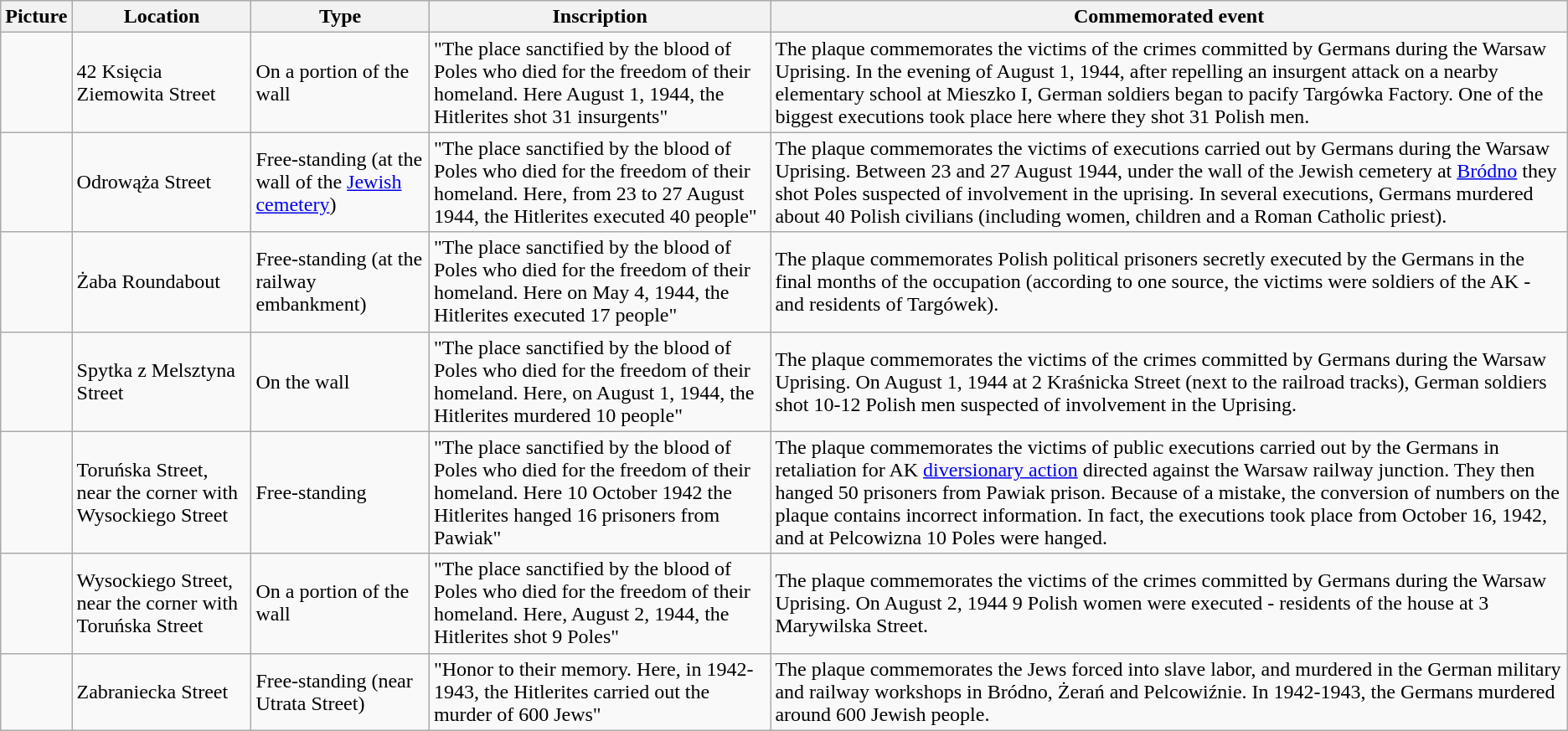<table class="wikitable sortable">
<tr>
<th scope="col">Picture</th>
<th scope="col">Location</th>
<th scope="col">Type</th>
<th scope="col">Inscription</th>
<th scope="col">Commemorated event</th>
</tr>
<tr>
<td></td>
<td>42 Księcia Ziemowita Street</td>
<td>On a portion of the wall</td>
<td>"The place sanctified by the blood of Poles who died for the freedom of their homeland. Here August 1, 1944, the Hitlerites shot 31 insurgents"</td>
<td>The plaque commemorates the victims of the crimes committed by Germans during the Warsaw Uprising. In the evening of August 1, 1944, after repelling an insurgent attack on a nearby elementary school at Mieszko I, German soldiers began to pacify Targówka Factory. One of the biggest executions took place here where they shot 31 Polish men.</td>
</tr>
<tr>
<td></td>
<td>Odrowąża Street</td>
<td>Free-standing (at the wall of the <a href='#'>Jewish cemetery</a>)</td>
<td>"The place sanctified by the blood of Poles who died for the freedom of their homeland. Here, from 23 to 27 August 1944, the Hitlerites executed 40 people"</td>
<td>The plaque commemorates the victims of executions carried out by Germans during the Warsaw Uprising. Between 23 and 27 August 1944, under the wall of the Jewish cemetery at <a href='#'>Bródno</a> they shot Poles suspected of involvement in the uprising. In several executions, Germans murdered about 40 Polish civilians (including women, children and a Roman Catholic priest).</td>
</tr>
<tr>
<td></td>
<td>Żaba Roundabout</td>
<td>Free-standing (at the railway embankment)</td>
<td>"The place sanctified by the blood of Poles who died for the freedom of their homeland. Here on May 4, 1944, the Hitlerites executed 17 people"</td>
<td>The plaque commemorates Polish political prisoners secretly executed by the Germans in the final months of the occupation (according to one source, the victims were soldiers of the AK - and residents of Targówek).</td>
</tr>
<tr>
<td></td>
<td>Spytka z Melsztyna Street</td>
<td>On the wall</td>
<td>"The place sanctified by the blood of Poles who died for the freedom of their homeland. Here, on August 1, 1944, the Hitlerites murdered 10 people"</td>
<td>The plaque commemorates the victims of the crimes committed by Germans during the Warsaw Uprising. On August 1, 1944 at 2 Kraśnicka Street (next to the railroad tracks), German soldiers shot 10-12 Polish men suspected of involvement in the Uprising.</td>
</tr>
<tr>
<td></td>
<td>Toruńska Street, near the corner with Wysockiego Street</td>
<td>Free-standing</td>
<td>"The place sanctified by the blood of Poles who died for the freedom of their homeland. Here 10 October 1942 the Hitlerites hanged 16 prisoners from Pawiak"</td>
<td>The plaque commemorates the victims of public executions carried out by the Germans in retaliation for AK <a href='#'>diversionary action</a> directed against the Warsaw railway junction. They then hanged 50 prisoners from Pawiak prison. Because of a mistake, the conversion of numbers on the plaque contains incorrect information. In fact, the executions took place from October 16, 1942, and at Pelcowizna 10 Poles were hanged.</td>
</tr>
<tr>
<td></td>
<td>Wysockiego Street, near the corner with Toruńska Street</td>
<td>On a portion of the wall</td>
<td>"The place sanctified by the blood of Poles who died for the freedom of their homeland. Here, August 2, 1944, the Hitlerites shot 9 Poles"</td>
<td>The plaque commemorates the victims of the crimes committed by Germans during the Warsaw Uprising. On August 2, 1944 9 Polish women were executed - residents of the house at 3 Marywilska Street.</td>
</tr>
<tr>
<td></td>
<td>Zabraniecka Street</td>
<td>Free-standing (near Utrata Street)</td>
<td>"Honor to their memory. Here, in 1942-1943, the Hitlerites carried out the murder of 600 Jews"</td>
<td>The plaque commemorates the Jews forced into slave labor, and murdered in the German military and railway workshops in Bródno, Żerań and Pelcowiźnie. In 1942-1943, the Germans murdered around 600 Jewish people.</td>
</tr>
</table>
